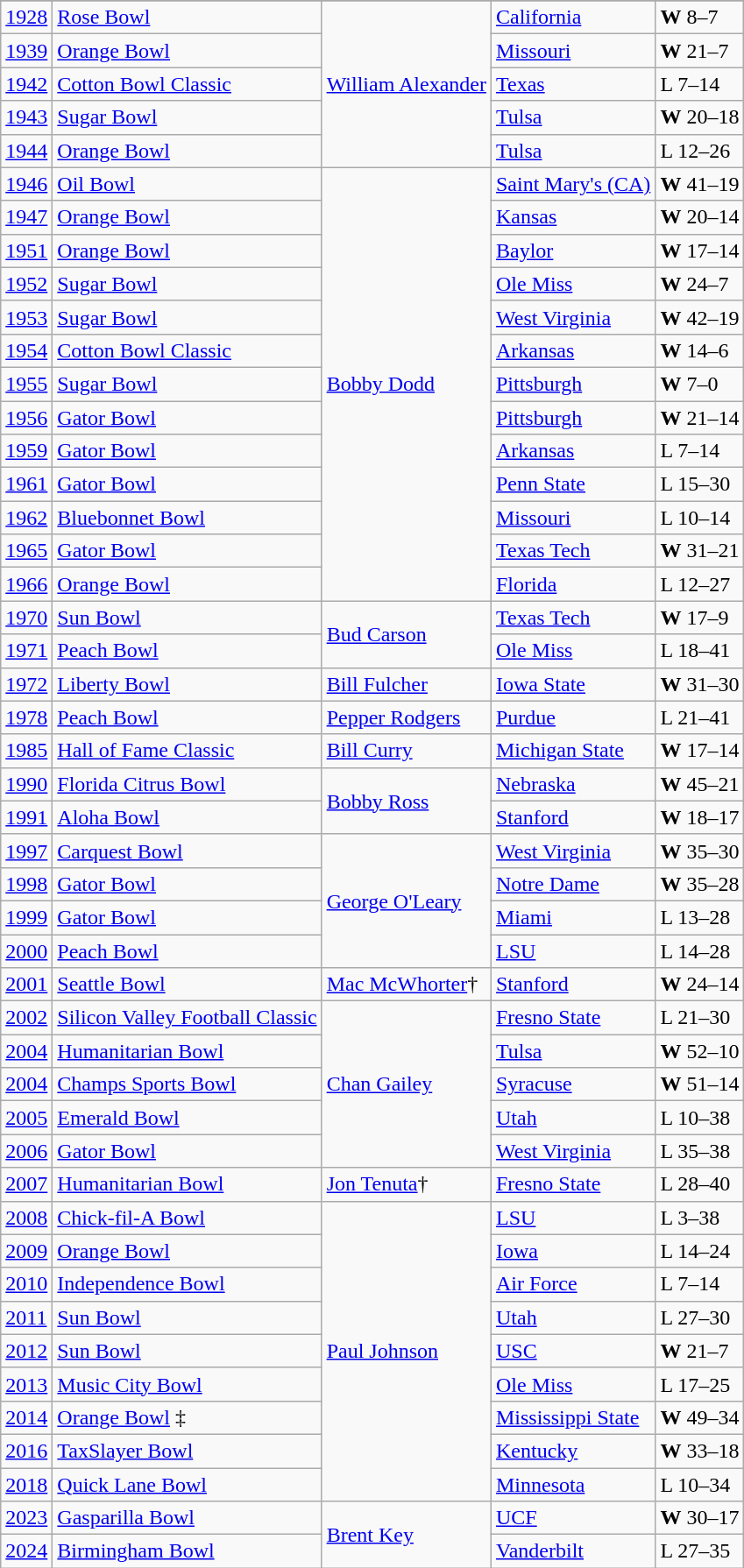<table class="wikitable">
<tr>
</tr>
<tr>
<td><a href='#'>1928</a></td>
<td><a href='#'>Rose Bowl</a></td>
<td rowspan="5"><a href='#'>William Alexander</a></td>
<td><a href='#'>California</a></td>
<td><strong>W</strong> 8–7</td>
</tr>
<tr>
<td><a href='#'>1939</a></td>
<td><a href='#'>Orange Bowl</a></td>
<td><a href='#'>Missouri</a></td>
<td><strong>W</strong> 21–7</td>
</tr>
<tr>
<td><a href='#'>1942</a></td>
<td><a href='#'>Cotton Bowl Classic</a></td>
<td><a href='#'>Texas</a></td>
<td>L 7–14</td>
</tr>
<tr>
<td><a href='#'>1943</a></td>
<td><a href='#'>Sugar Bowl</a></td>
<td><a href='#'>Tulsa</a></td>
<td><strong>W</strong> 20–18</td>
</tr>
<tr>
<td><a href='#'>1944</a></td>
<td><a href='#'>Orange Bowl</a></td>
<td><a href='#'>Tulsa</a></td>
<td>L 12–26</td>
</tr>
<tr>
<td><a href='#'>1946</a></td>
<td><a href='#'>Oil Bowl</a></td>
<td rowspan="13"><a href='#'>Bobby Dodd</a></td>
<td><a href='#'>Saint Mary's (CA)</a></td>
<td><strong>W</strong> 41–19</td>
</tr>
<tr>
<td><a href='#'>1947</a></td>
<td><a href='#'>Orange Bowl</a></td>
<td><a href='#'>Kansas</a></td>
<td><strong>W</strong> 20–14</td>
</tr>
<tr>
<td><a href='#'>1951</a></td>
<td><a href='#'>Orange Bowl</a></td>
<td><a href='#'>Baylor</a></td>
<td><strong>W</strong> 17–14</td>
</tr>
<tr>
<td><a href='#'>1952</a></td>
<td><a href='#'>Sugar Bowl</a></td>
<td><a href='#'>Ole Miss</a></td>
<td><strong>W</strong> 24–7</td>
</tr>
<tr>
<td><a href='#'>1953</a></td>
<td><a href='#'>Sugar Bowl</a></td>
<td><a href='#'>West Virginia</a></td>
<td><strong>W</strong> 42–19</td>
</tr>
<tr>
<td><a href='#'>1954</a></td>
<td><a href='#'>Cotton Bowl Classic</a></td>
<td><a href='#'>Arkansas</a></td>
<td><strong>W</strong> 14–6</td>
</tr>
<tr>
<td><a href='#'>1955</a></td>
<td><a href='#'>Sugar Bowl</a></td>
<td><a href='#'>Pittsburgh</a></td>
<td><strong>W</strong> 7–0</td>
</tr>
<tr>
<td><a href='#'>1956</a></td>
<td><a href='#'>Gator Bowl</a></td>
<td><a href='#'>Pittsburgh</a></td>
<td><strong>W</strong> 21–14</td>
</tr>
<tr>
<td><a href='#'>1959</a></td>
<td><a href='#'>Gator Bowl</a></td>
<td><a href='#'>Arkansas</a></td>
<td>L 7–14</td>
</tr>
<tr>
<td><a href='#'>1961</a></td>
<td><a href='#'>Gator Bowl</a></td>
<td><a href='#'>Penn State</a></td>
<td>L 15–30</td>
</tr>
<tr>
<td><a href='#'>1962</a></td>
<td><a href='#'>Bluebonnet Bowl</a></td>
<td><a href='#'>Missouri</a></td>
<td>L 10–14</td>
</tr>
<tr>
<td><a href='#'>1965</a></td>
<td><a href='#'>Gator Bowl</a></td>
<td><a href='#'>Texas Tech</a></td>
<td><strong>W</strong> 31–21</td>
</tr>
<tr>
<td><a href='#'>1966</a></td>
<td><a href='#'>Orange Bowl</a></td>
<td><a href='#'>Florida</a></td>
<td>L 12–27</td>
</tr>
<tr>
<td><a href='#'>1970</a></td>
<td><a href='#'>Sun Bowl</a></td>
<td rowspan="2"><a href='#'>Bud Carson</a></td>
<td><a href='#'>Texas Tech</a></td>
<td><strong>W</strong> 17–9</td>
</tr>
<tr>
<td><a href='#'>1971</a></td>
<td><a href='#'>Peach Bowl</a></td>
<td><a href='#'>Ole Miss</a></td>
<td>L 18–41</td>
</tr>
<tr>
<td><a href='#'>1972</a></td>
<td><a href='#'>Liberty Bowl</a></td>
<td><a href='#'>Bill Fulcher</a></td>
<td><a href='#'>Iowa State</a></td>
<td><strong>W</strong> 31–30</td>
</tr>
<tr>
<td><a href='#'>1978</a></td>
<td><a href='#'>Peach Bowl</a></td>
<td><a href='#'>Pepper Rodgers</a></td>
<td><a href='#'>Purdue</a></td>
<td>L 21–41</td>
</tr>
<tr>
<td><a href='#'>1985</a></td>
<td><a href='#'>Hall of Fame Classic</a></td>
<td><a href='#'>Bill Curry</a></td>
<td><a href='#'>Michigan State</a></td>
<td><strong>W</strong> 17–14</td>
</tr>
<tr>
<td><a href='#'>1990</a></td>
<td><a href='#'>Florida Citrus Bowl</a></td>
<td rowspan="2"><a href='#'>Bobby Ross</a></td>
<td><a href='#'>Nebraska</a></td>
<td><strong>W</strong> 45–21</td>
</tr>
<tr>
<td><a href='#'>1991</a></td>
<td><a href='#'>Aloha Bowl</a></td>
<td><a href='#'>Stanford</a></td>
<td><strong>W</strong> 18–17</td>
</tr>
<tr>
<td><a href='#'>1997</a></td>
<td><a href='#'>Carquest Bowl</a></td>
<td rowspan="4"><a href='#'>George O'Leary</a></td>
<td><a href='#'>West Virginia</a></td>
<td><strong>W</strong> 35–30</td>
</tr>
<tr>
<td><a href='#'>1998</a></td>
<td><a href='#'>Gator Bowl</a></td>
<td><a href='#'>Notre Dame</a></td>
<td><strong>W</strong> 35–28</td>
</tr>
<tr>
<td><a href='#'>1999</a></td>
<td><a href='#'>Gator Bowl</a></td>
<td><a href='#'>Miami</a></td>
<td>L 13–28</td>
</tr>
<tr>
<td><a href='#'>2000</a></td>
<td><a href='#'>Peach Bowl</a></td>
<td><a href='#'>LSU</a></td>
<td>L 14–28</td>
</tr>
<tr>
<td><a href='#'>2001</a></td>
<td><a href='#'>Seattle Bowl</a></td>
<td><a href='#'>Mac McWhorter</a>†</td>
<td><a href='#'>Stanford</a></td>
<td><strong>W</strong> 24–14</td>
</tr>
<tr>
<td><a href='#'>2002</a></td>
<td><a href='#'>Silicon Valley Football Classic</a></td>
<td rowspan="5"><a href='#'>Chan Gailey</a></td>
<td><a href='#'>Fresno State</a></td>
<td>L 21–30</td>
</tr>
<tr>
<td><a href='#'>2004</a></td>
<td><a href='#'>Humanitarian Bowl</a></td>
<td><a href='#'>Tulsa</a></td>
<td><strong>W</strong> 52–10</td>
</tr>
<tr>
<td><a href='#'>2004</a></td>
<td><a href='#'>Champs Sports Bowl</a></td>
<td><a href='#'>Syracuse</a></td>
<td><strong>W</strong> 51–14</td>
</tr>
<tr>
<td><a href='#'>2005</a></td>
<td><a href='#'>Emerald Bowl</a></td>
<td><a href='#'>Utah</a></td>
<td>L 10–38</td>
</tr>
<tr>
<td><a href='#'>2006</a></td>
<td><a href='#'>Gator Bowl</a></td>
<td><a href='#'>West Virginia</a></td>
<td>L 35–38</td>
</tr>
<tr>
<td><a href='#'>2007</a></td>
<td><a href='#'>Humanitarian Bowl</a></td>
<td><a href='#'>Jon Tenuta</a>†</td>
<td><a href='#'>Fresno State</a></td>
<td>L 28–40</td>
</tr>
<tr>
<td><a href='#'>2008</a></td>
<td><a href='#'>Chick-fil-A Bowl</a></td>
<td rowspan="9"><a href='#'>Paul Johnson</a></td>
<td><a href='#'>LSU</a></td>
<td>L 3–38</td>
</tr>
<tr>
<td><a href='#'>2009</a></td>
<td><a href='#'>Orange Bowl</a></td>
<td><a href='#'>Iowa</a></td>
<td>L 14–24</td>
</tr>
<tr>
<td><a href='#'>2010</a></td>
<td><a href='#'>Independence Bowl</a></td>
<td><a href='#'>Air Force</a></td>
<td>L 7–14</td>
</tr>
<tr>
<td><a href='#'>2011</a></td>
<td><a href='#'>Sun Bowl</a></td>
<td><a href='#'>Utah</a></td>
<td>L 27–30</td>
</tr>
<tr>
<td><a href='#'>2012</a></td>
<td><a href='#'>Sun Bowl</a></td>
<td><a href='#'>USC</a></td>
<td><strong>W</strong> 21–7</td>
</tr>
<tr>
<td><a href='#'>2013</a></td>
<td><a href='#'>Music City Bowl</a></td>
<td><a href='#'>Ole Miss</a></td>
<td>L 17–25</td>
</tr>
<tr>
<td><a href='#'>2014</a></td>
<td><a href='#'>Orange Bowl</a> ‡</td>
<td><a href='#'>Mississippi State</a></td>
<td><strong>W</strong> 49–34</td>
</tr>
<tr>
<td><a href='#'>2016</a></td>
<td><a href='#'>TaxSlayer Bowl</a></td>
<td><a href='#'>Kentucky</a></td>
<td><strong>W</strong> 33–18</td>
</tr>
<tr>
<td><a href='#'>2018</a></td>
<td><a href='#'>Quick Lane Bowl</a></td>
<td><a href='#'>Minnesota</a></td>
<td>L 10–34</td>
</tr>
<tr>
<td><a href='#'>2023</a></td>
<td><a href='#'>Gasparilla Bowl</a></td>
<td rowspan="2"><a href='#'>Brent Key</a></td>
<td><a href='#'>UCF</a></td>
<td><strong>W</strong> 30–17</td>
</tr>
<tr>
<td><a href='#'>2024</a></td>
<td><a href='#'>Birmingham Bowl</a></td>
<td><a href='#'>Vanderbilt</a></td>
<td>L 27–35</td>
</tr>
</table>
